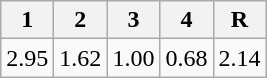<table class=wikitable>
<tr>
<th>1</th>
<th>2</th>
<th>3</th>
<th>4</th>
<th>R</th>
</tr>
<tr>
<td>2.95</td>
<td>1.62</td>
<td>1.00</td>
<td>0.68</td>
<td>2.14</td>
</tr>
</table>
